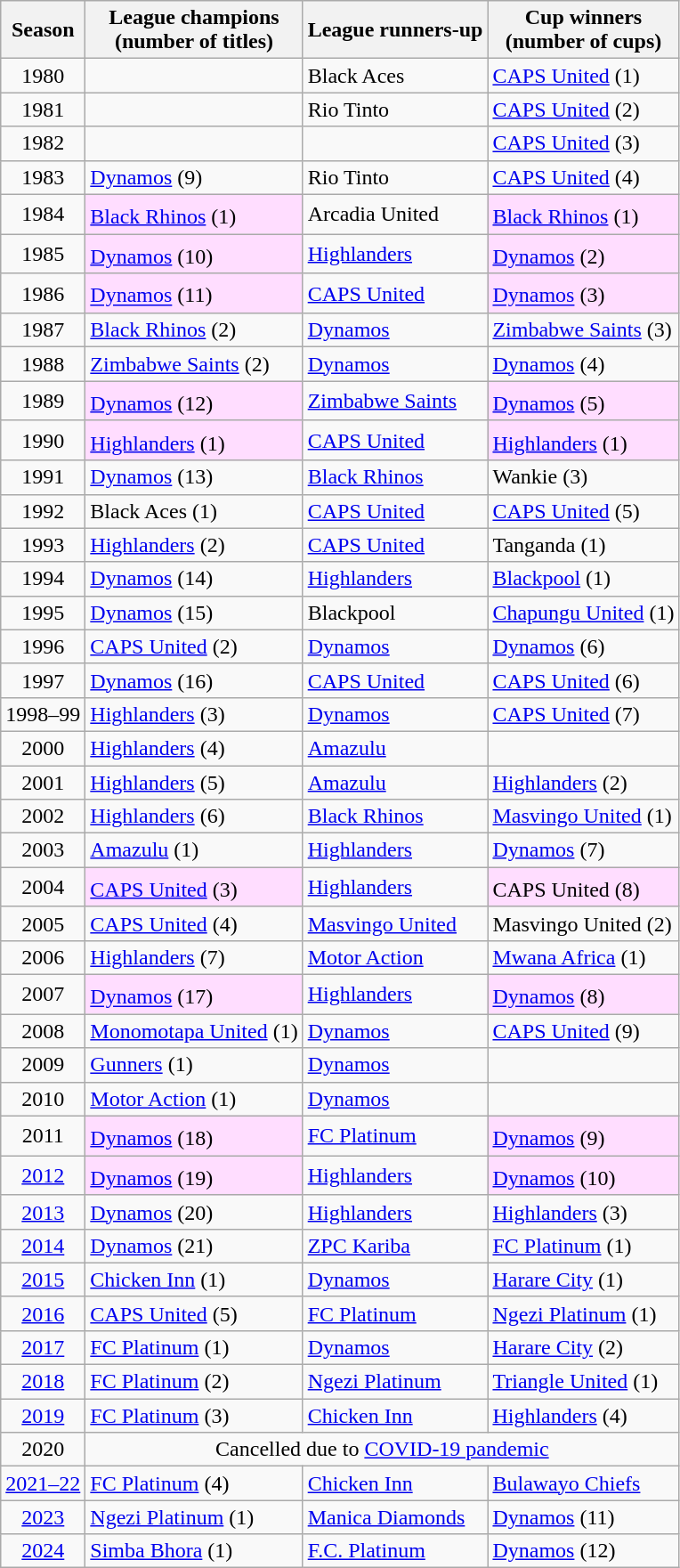<table class="wikitable sortable">
<tr>
<th>Season</th>
<th>League champions<br>(number of titles)</th>
<th>League runners-up</th>
<th>Cup winners<br>(number of cups)</th>
</tr>
<tr>
<td align=center>1980</td>
<td></td>
<td>Black Aces</td>
<td><a href='#'>CAPS United</a> (1)</td>
</tr>
<tr>
<td align=center>1981</td>
<td></td>
<td>Rio Tinto</td>
<td><a href='#'>CAPS United</a> (2)</td>
</tr>
<tr>
<td align=center>1982</td>
<td></td>
<td></td>
<td><a href='#'>CAPS United</a> (3)</td>
</tr>
<tr>
<td align=center>1983</td>
<td><a href='#'>Dynamos</a> (9)</td>
<td>Rio Tinto</td>
<td><a href='#'>CAPS United</a> (4)</td>
</tr>
<tr>
<td align=center>1984</td>
<td bgcolor=#FFDDFF><a href='#'>Black Rhinos</a> (1)<sup></sup></td>
<td>Arcadia United</td>
<td bgcolor=#FFDDFF><a href='#'>Black Rhinos</a> (1)<sup></sup></td>
</tr>
<tr>
<td align=center>1985</td>
<td bgcolor=#FFDDFF><a href='#'>Dynamos</a> (10)<sup></sup></td>
<td><a href='#'>Highlanders</a></td>
<td bgcolor=#FFDDFF><a href='#'>Dynamos</a> (2)<sup></sup></td>
</tr>
<tr>
<td align=center>1986</td>
<td bgcolor=#FFDDFF><a href='#'>Dynamos</a> (11)<sup></sup></td>
<td><a href='#'>CAPS United</a></td>
<td bgcolor=#FFDDFF><a href='#'>Dynamos</a> (3)<sup></sup></td>
</tr>
<tr>
<td align=center>1987</td>
<td><a href='#'>Black Rhinos</a> (2)</td>
<td><a href='#'>Dynamos</a></td>
<td><a href='#'>Zimbabwe Saints</a> (3)</td>
</tr>
<tr>
<td align=center>1988</td>
<td><a href='#'>Zimbabwe Saints</a> (2)</td>
<td><a href='#'>Dynamos</a></td>
<td><a href='#'>Dynamos</a> (4)</td>
</tr>
<tr>
<td align=center>1989</td>
<td bgcolor=#FFDDFF><a href='#'>Dynamos</a> (12)<sup></sup></td>
<td><a href='#'>Zimbabwe Saints</a></td>
<td bgcolor=#FFDDFF><a href='#'>Dynamos</a> (5)<sup></sup></td>
</tr>
<tr>
<td align=center>1990</td>
<td bgcolor=#FFDDFF><a href='#'>Highlanders</a> (1)<sup></sup></td>
<td><a href='#'>CAPS United</a></td>
<td bgcolor=#FFDDFF><a href='#'>Highlanders</a> (1)<sup></sup></td>
</tr>
<tr>
<td align=center>1991</td>
<td><a href='#'>Dynamos</a> (13)</td>
<td><a href='#'>Black Rhinos</a></td>
<td>Wankie (3)</td>
</tr>
<tr>
<td align=center>1992</td>
<td>Black Aces (1)</td>
<td><a href='#'>CAPS United</a></td>
<td><a href='#'>CAPS United</a> (5)</td>
</tr>
<tr>
<td align=center>1993</td>
<td><a href='#'>Highlanders</a> (2)</td>
<td><a href='#'>CAPS United</a></td>
<td>Tanganda (1)</td>
</tr>
<tr>
<td align=center>1994</td>
<td><a href='#'>Dynamos</a> (14)</td>
<td><a href='#'>Highlanders</a></td>
<td><a href='#'>Blackpool</a> (1)</td>
</tr>
<tr>
<td align=center>1995</td>
<td><a href='#'>Dynamos</a> (15)</td>
<td>Blackpool</td>
<td><a href='#'>Chapungu United</a> (1)</td>
</tr>
<tr>
<td align=center>1996</td>
<td><a href='#'>CAPS United</a> (2)</td>
<td><a href='#'>Dynamos</a></td>
<td><a href='#'>Dynamos</a> (6)</td>
</tr>
<tr>
<td align=center>1997</td>
<td><a href='#'>Dynamos</a> (16)</td>
<td><a href='#'>CAPS United</a></td>
<td><a href='#'>CAPS United</a> (6)</td>
</tr>
<tr>
<td align=center>1998–99</td>
<td><a href='#'>Highlanders</a> (3)</td>
<td><a href='#'>Dynamos</a></td>
<td><a href='#'>CAPS United</a> (7)</td>
</tr>
<tr>
<td align=center>2000</td>
<td><a href='#'>Highlanders</a> (4)</td>
<td><a href='#'>Amazulu</a></td>
<td align="center"></td>
</tr>
<tr>
<td align=center>2001</td>
<td><a href='#'>Highlanders</a> (5)</td>
<td><a href='#'>Amazulu</a></td>
<td><a href='#'>Highlanders</a> (2)</td>
</tr>
<tr>
<td align=center>2002</td>
<td><a href='#'>Highlanders</a> (6)</td>
<td><a href='#'>Black Rhinos</a></td>
<td><a href='#'>Masvingo United</a> (1)</td>
</tr>
<tr>
<td align=center>2003</td>
<td><a href='#'>Amazulu</a> (1)</td>
<td><a href='#'>Highlanders</a></td>
<td><a href='#'>Dynamos</a> (7)</td>
</tr>
<tr>
<td align=center>2004</td>
<td bgcolor=#FFDDFF><a href='#'>CAPS United</a> (3)<sup></sup></td>
<td><a href='#'>Highlanders</a></td>
<td bgcolor=#FFDDFF>CAPS United (8)<sup></sup></td>
</tr>
<tr>
<td align=center>2005</td>
<td><a href='#'>CAPS United</a> (4)</td>
<td><a href='#'>Masvingo United</a></td>
<td>Masvingo United (2)</td>
</tr>
<tr>
<td align=center>2006</td>
<td><a href='#'>Highlanders</a> (7)</td>
<td><a href='#'>Motor Action</a></td>
<td><a href='#'>Mwana Africa</a> (1)</td>
</tr>
<tr>
<td align=center>2007</td>
<td bgcolor=#FFDDFF><a href='#'>Dynamos</a> (17)<sup></sup></td>
<td><a href='#'>Highlanders</a></td>
<td bgcolor=#FFDDFF><a href='#'>Dynamos</a> (8)<sup></sup></td>
</tr>
<tr>
<td align=center>2008</td>
<td><a href='#'>Monomotapa United</a> (1)</td>
<td><a href='#'>Dynamos</a></td>
<td><a href='#'>CAPS United</a> (9)</td>
</tr>
<tr>
<td align=center>2009</td>
<td><a href='#'>Gunners</a> (1)</td>
<td><a href='#'>Dynamos</a></td>
<td align="center"></td>
</tr>
<tr>
<td align=center>2010</td>
<td><a href='#'>Motor Action</a> (1)</td>
<td><a href='#'>Dynamos</a></td>
<td align="center"></td>
</tr>
<tr>
<td align=center>2011</td>
<td bgcolor=#FFDDFF><a href='#'>Dynamos</a> (18)<sup></sup></td>
<td><a href='#'>FC Platinum</a></td>
<td bgcolor=#FFDDFF><a href='#'>Dynamos</a> (9)<sup></sup></td>
</tr>
<tr>
<td align=center><a href='#'>2012</a></td>
<td bgcolor=#FFDDFF><a href='#'>Dynamos</a> (19)<sup></sup></td>
<td><a href='#'>Highlanders</a></td>
<td bgcolor=#FFDDFF><a href='#'>Dynamos</a> (10)<sup></sup></td>
</tr>
<tr>
<td align=center><a href='#'>2013</a></td>
<td><a href='#'>Dynamos</a> (20)</td>
<td><a href='#'>Highlanders</a></td>
<td><a href='#'>Highlanders</a> (3)</td>
</tr>
<tr>
<td align=center><a href='#'>2014</a></td>
<td><a href='#'>Dynamos</a> (21)</td>
<td><a href='#'>ZPC Kariba</a></td>
<td><a href='#'>FC Platinum</a> (1)</td>
</tr>
<tr>
<td align=center><a href='#'>2015</a></td>
<td><a href='#'>Chicken Inn</a> (1)</td>
<td><a href='#'>Dynamos</a></td>
<td><a href='#'>Harare City</a> (1)</td>
</tr>
<tr>
<td align=center><a href='#'>2016</a></td>
<td><a href='#'>CAPS United</a> (5)</td>
<td><a href='#'>FC Platinum</a></td>
<td><a href='#'>Ngezi Platinum</a> (1)</td>
</tr>
<tr>
<td align=center><a href='#'>2017</a></td>
<td><a href='#'>FC Platinum</a> (1)</td>
<td><a href='#'>Dynamos</a></td>
<td><a href='#'>Harare City</a> (2)</td>
</tr>
<tr>
<td align=center><a href='#'>2018</a></td>
<td><a href='#'>FC Platinum</a> (2)</td>
<td><a href='#'>Ngezi Platinum</a></td>
<td><a href='#'>Triangle United</a> (1)</td>
</tr>
<tr>
<td align=center><a href='#'>2019</a></td>
<td><a href='#'>FC Platinum</a> (3)</td>
<td><a href='#'>Chicken Inn</a></td>
<td><a href='#'>Highlanders</a> (4)</td>
</tr>
<tr>
<td align=center>2020</td>
<td align=center colspan="3">Cancelled due to <a href='#'>COVID-19 pandemic</a></td>
</tr>
<tr>
<td align=center><a href='#'>2021–22</a></td>
<td><a href='#'>FC Platinum</a> (4)</td>
<td><a href='#'>Chicken Inn</a></td>
<td><a href='#'>Bulawayo Chiefs</a></td>
</tr>
<tr>
<td align=center><a href='#'>2023</a></td>
<td><a href='#'>Ngezi Platinum</a> (1)</td>
<td><a href='#'>Manica Diamonds</a></td>
<td><a href='#'>Dynamos</a> (11)</td>
</tr>
<tr>
<td align=center><a href='#'>2024</a></td>
<td><a href='#'>Simba Bhora</a> (1)</td>
<td><a href='#'>F.C. Platinum</a></td>
<td><a href='#'>Dynamos</a> (12)</td>
</tr>
</table>
